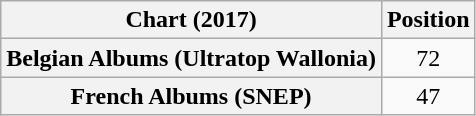<table class="wikitable sortable plainrowheaders" style="text-align:center">
<tr>
<th scope="col">Chart (2017)</th>
<th scope="col">Position</th>
</tr>
<tr>
<th scope="row">Belgian Albums (Ultratop Wallonia)</th>
<td>72</td>
</tr>
<tr>
<th scope="row">French Albums (SNEP)</th>
<td>47</td>
</tr>
</table>
